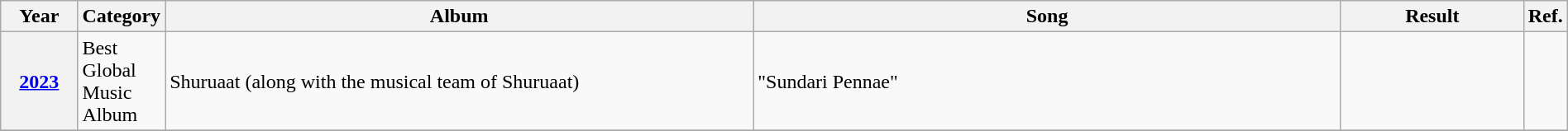<table class="wikitable plainrowheaders" width="100%" textcolor:#000;">
<tr>
<th scope="col" width=5%><strong>Year</strong></th>
<th scope="col" width=5%><strong>Category</strong></th>
<th scope="col" width=39%><strong>Album</strong></th>
<th scope="col" width=39%><strong>Song</strong></th>
<th scope="col" width=15%><strong>Result</strong></th>
<th scope="col" width=2%><strong>Ref.</strong></th>
</tr>
<tr>
<th scope="row"><a href='#'>2023</a></th>
<td>Best Global Music Album</td>
<td>Shuruaat (along with the musical team of Shuruaat)</td>
<td>"Sundari Pennae"</td>
<td></td>
<td></td>
</tr>
<tr>
</tr>
</table>
